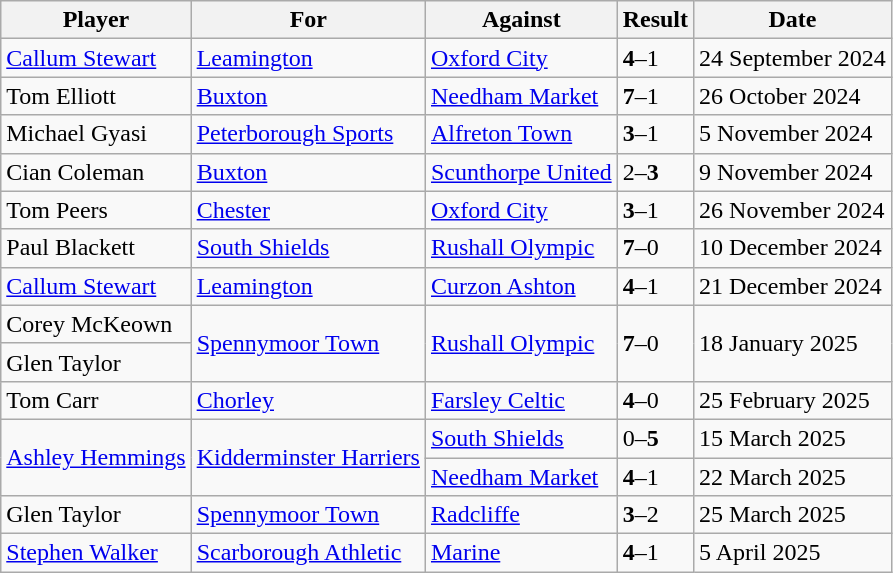<table class="wikitable">
<tr>
<th>Player</th>
<th>For</th>
<th>Against</th>
<th>Result</th>
<th>Date</th>
</tr>
<tr>
<td> <a href='#'>Callum Stewart</a></td>
<td><a href='#'>Leamington</a></td>
<td><a href='#'>Oxford City</a></td>
<td><strong>4</strong>–1</td>
<td>24 September 2024</td>
</tr>
<tr>
<td> Tom Elliott</td>
<td><a href='#'>Buxton</a></td>
<td><a href='#'>Needham Market</a></td>
<td><strong>7</strong>–1</td>
<td>26 October 2024</td>
</tr>
<tr>
<td> Michael Gyasi</td>
<td><a href='#'>Peterborough Sports</a></td>
<td><a href='#'>Alfreton Town</a></td>
<td><strong>3</strong>–1</td>
<td>5 November 2024</td>
</tr>
<tr>
<td> Cian Coleman</td>
<td><a href='#'>Buxton</a></td>
<td><a href='#'>Scunthorpe United</a></td>
<td>2–<strong>3</strong></td>
<td>9 November 2024</td>
</tr>
<tr>
<td> Tom Peers</td>
<td><a href='#'>Chester</a></td>
<td><a href='#'>Oxford City</a></td>
<td><strong>3</strong>–1</td>
<td>26 November 2024</td>
</tr>
<tr>
<td> Paul Blackett</td>
<td><a href='#'>South Shields</a></td>
<td><a href='#'>Rushall Olympic</a></td>
<td><strong>7</strong>–0</td>
<td>10 December 2024</td>
</tr>
<tr>
<td> <a href='#'>Callum Stewart</a></td>
<td><a href='#'>Leamington</a></td>
<td><a href='#'>Curzon Ashton</a></td>
<td><strong>4</strong>–1</td>
<td>21 December 2024</td>
</tr>
<tr>
<td> Corey McKeown</td>
<td rowspan="2"><a href='#'>Spennymoor Town</a></td>
<td rowspan="2"><a href='#'>Rushall Olympic</a></td>
<td rowspan="2"><strong>7</strong>–0</td>
<td rowspan="2">18 January 2025</td>
</tr>
<tr>
<td> Glen Taylor</td>
</tr>
<tr>
<td> Tom Carr</td>
<td><a href='#'>Chorley</a></td>
<td><a href='#'>Farsley Celtic</a></td>
<td><strong>4</strong>–0</td>
<td>25 February 2025</td>
</tr>
<tr>
<td rowspan="2"> <a href='#'>Ashley Hemmings</a></td>
<td rowspan="2"><a href='#'>Kidderminster Harriers</a></td>
<td><a href='#'>South Shields</a></td>
<td>0–<strong>5</strong></td>
<td>15 March 2025</td>
</tr>
<tr>
<td><a href='#'>Needham Market</a></td>
<td><strong>4</strong>–1</td>
<td>22 March 2025</td>
</tr>
<tr>
<td> Glen Taylor</td>
<td><a href='#'>Spennymoor Town</a></td>
<td><a href='#'>Radcliffe</a></td>
<td><strong>3</strong>–2</td>
<td>25 March 2025</td>
</tr>
<tr>
<td> <a href='#'>Stephen Walker</a></td>
<td><a href='#'>Scarborough Athletic</a></td>
<td><a href='#'>Marine</a></td>
<td><strong>4</strong>–1</td>
<td>5 April 2025</td>
</tr>
</table>
